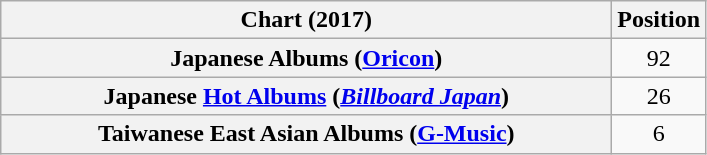<table class="wikitable sortable plainrowheaders" style="text-align:center">
<tr>
<th scope="col" style="width:25em;">Chart (2017)</th>
<th scope="col">Position</th>
</tr>
<tr>
<th scope="row">Japanese Albums (<a href='#'>Oricon</a>)</th>
<td>92</td>
</tr>
<tr>
<th scope="row">Japanese <a href='#'>Hot Albums</a> (<em><a href='#'>Billboard Japan</a></em>)</th>
<td>26</td>
</tr>
<tr>
<th scope="row">Taiwanese East Asian Albums (<a href='#'>G-Music</a>)</th>
<td>6</td>
</tr>
</table>
